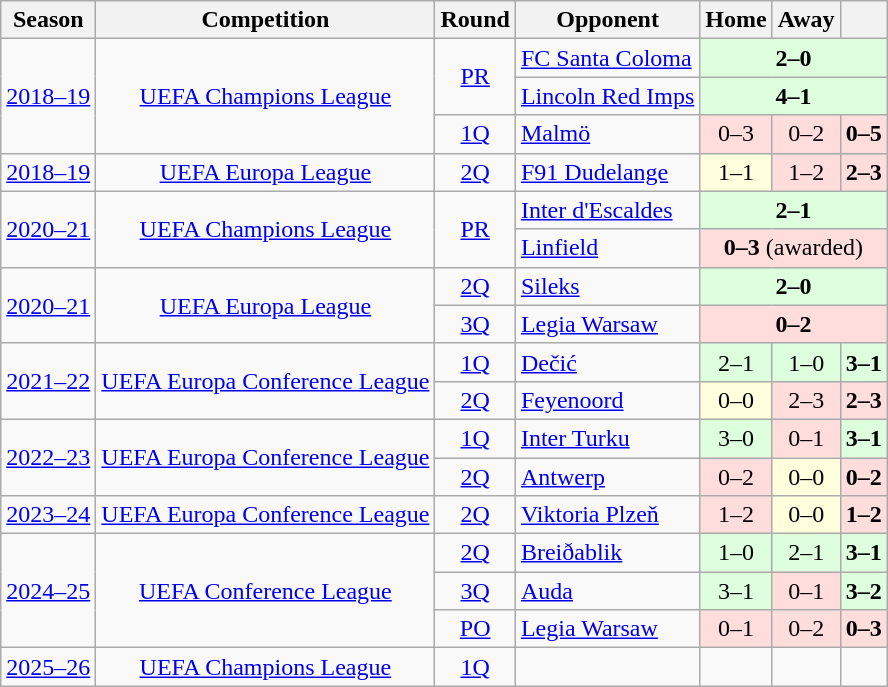<table class="wikitable" style="text-align:center">
<tr>
<th>Season</th>
<th>Competition</th>
<th>Round</th>
<th>Opponent</th>
<th>Home</th>
<th>Away</th>
<th></th>
</tr>
<tr>
<td rowspan="3"><a href='#'>2018–19</a></td>
<td rowspan="3"><a href='#'>UEFA Champions League</a></td>
<td rowspan="2"><a href='#'>PR</a></td>
<td align="left"> <a href='#'>FC Santa Coloma</a></td>
<td bgcolor="#DDFFDD" colspan="3"><strong>2–0</strong> </td>
</tr>
<tr>
<td align="left"> <a href='#'>Lincoln Red Imps</a></td>
<td bgcolor="#DDFFDD" colspan="3"><strong>4–1</strong> </td>
</tr>
<tr>
<td><a href='#'>1Q</a></td>
<td align="left"> <a href='#'>Malmö</a></td>
<td bgcolor="#FFDDDD">0–3</td>
<td bgcolor="#FFDDDD">0–2</td>
<td bgcolor="#FFDDDD"><strong>0–5</strong></td>
</tr>
<tr>
<td><a href='#'>2018–19</a></td>
<td><a href='#'>UEFA Europa League</a></td>
<td><a href='#'>2Q</a></td>
<td align="left"> <a href='#'>F91 Dudelange</a></td>
<td bgcolor="#FFFFDD">1–1</td>
<td bgcolor="#FFDDDD">1–2</td>
<td bgcolor="#FFDDDD"><strong>2–3</strong></td>
</tr>
<tr>
<td rowspan="2"><a href='#'>2020–21</a></td>
<td rowspan="2"><a href='#'>UEFA Champions League</a></td>
<td rowspan="2"><a href='#'>PR</a></td>
<td align="left"> <a href='#'>Inter d'Escaldes</a></td>
<td bgcolor="#DDFFDD" colspan="3"><strong>2–1</strong></td>
</tr>
<tr>
<td align="left"> <a href='#'>Linfield</a></td>
<td bgcolor="#FFDDDD" colspan="3"><strong>0–3</strong> (awarded)</td>
</tr>
<tr>
<td rowspan="2"><a href='#'>2020–21</a></td>
<td rowspan="2"><a href='#'>UEFA Europa League</a></td>
<td><a href='#'>2Q</a></td>
<td align="left"> <a href='#'>Sileks</a></td>
<td bgcolor="#DDFFDD" colspan="3"><strong>2–0</strong></td>
</tr>
<tr>
<td><a href='#'>3Q</a></td>
<td align="left"> <a href='#'>Legia Warsaw</a></td>
<td bgcolor="#FFDDDD" colspan="3"><strong>0–2</strong></td>
</tr>
<tr>
<td rowspan="2"><a href='#'>2021–22</a></td>
<td rowspan="2"><a href='#'>UEFA Europa Conference League</a></td>
<td><a href='#'>1Q</a></td>
<td align="left"> <a href='#'>Dečić</a></td>
<td bgcolor="#DDFFDD">2–1</td>
<td bgcolor="#DDFFDD">1–0</td>
<td bgcolor="#DDFFDD"><strong>3–1</strong></td>
</tr>
<tr>
<td><a href='#'>2Q</a></td>
<td align="left"> <a href='#'>Feyenoord</a></td>
<td bgcolor="#FFFFDD">0–0</td>
<td bgcolor="#FFDDDD">2–3</td>
<td bgcolor="#FFDDDD"><strong>2–3</strong></td>
</tr>
<tr>
<td rowspan="2"><a href='#'>2022–23</a></td>
<td rowspan="2"><a href='#'>UEFA Europa Conference League</a></td>
<td><a href='#'>1Q</a></td>
<td align="left"> <a href='#'>Inter Turku</a></td>
<td bgcolor="#DDFFDD">3–0</td>
<td bgcolor="#FFDDDD">0–1</td>
<td bgcolor="#DDFFDD"><strong>3–1</strong></td>
</tr>
<tr>
<td><a href='#'>2Q</a></td>
<td align="left"> <a href='#'>Antwerp</a></td>
<td bgcolor="#FFDDDD">0–2</td>
<td bgcolor="#FFFFDD">0–0</td>
<td bgcolor="#FFDDDD"><strong>0–2</strong></td>
</tr>
<tr>
<td><a href='#'>2023–24</a></td>
<td><a href='#'>UEFA Europa Conference League</a></td>
<td><a href='#'>2Q</a></td>
<td align="left"> <a href='#'>Viktoria Plzeň</a></td>
<td bgcolor="#FFDDDD">1–2</td>
<td bgcolor="#FFFFDD">0–0</td>
<td bgcolor="#FFDDDD"><strong>1–2</strong></td>
</tr>
<tr>
<td rowspan="3"><a href='#'>2024–25</a></td>
<td rowspan="3"><a href='#'>UEFA Conference League</a></td>
<td><a href='#'>2Q</a></td>
<td align="left"> <a href='#'>Breiðablik</a></td>
<td bgcolor="#DDFFDD">1–0</td>
<td bgcolor="#DDFFDD">2–1</td>
<td bgcolor="#DDFFDD"><strong>3–1</strong></td>
</tr>
<tr>
<td><a href='#'>3Q</a></td>
<td align="left"> <a href='#'>Auda</a></td>
<td bgcolor="#DDFFDD">3–1 </td>
<td bgcolor="#FFDDDD">0–1</td>
<td bgcolor="#DDFFDD"><strong>3–2</strong></td>
</tr>
<tr>
<td><a href='#'>PO</a></td>
<td align="left"> <a href='#'>Legia Warsaw</a></td>
<td bgcolor="#FFDDDD">0–1</td>
<td bgcolor="#FFDDDD">0–2</td>
<td bgcolor="#FFDDDD"><strong>0–3</strong></td>
</tr>
<tr>
<td><a href='#'>2025–26</a></td>
<td><a href='#'>UEFA Champions League</a></td>
<td><a href='#'>1Q</a></td>
<td align="left"></td>
<td></td>
<td></td>
<td></td>
</tr>
</table>
